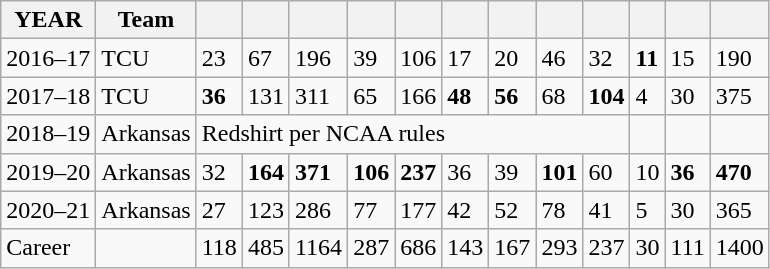<table class="wikitable">
<tr>
<th>YEAR</th>
<th>Team</th>
<th scope="col"></th>
<th scope="col"></th>
<th scope="col"></th>
<th scope="col"></th>
<th scope="col"></th>
<th scope="col"></th>
<th scope="col"></th>
<th scope="col"></th>
<th scope="col"></th>
<th scope="col"></th>
<th scope="col"></th>
<th scope="col"></th>
</tr>
<tr>
<td>2016–17</td>
<td>TCU</td>
<td>23</td>
<td>67</td>
<td>196</td>
<td>39</td>
<td>106</td>
<td>17</td>
<td>20</td>
<td>46</td>
<td>32</td>
<td><strong>11</strong></td>
<td>15</td>
<td>190</td>
</tr>
<tr>
<td>2017–18</td>
<td>TCU</td>
<td><strong>36</strong></td>
<td>131</td>
<td>311</td>
<td>65</td>
<td>166</td>
<td><strong>48</strong></td>
<td><strong>56</strong></td>
<td>68</td>
<td><strong>104</strong></td>
<td>4</td>
<td>30</td>
<td>375</td>
</tr>
<tr>
<td>2018–19</td>
<td>Arkansas</td>
<td colspan="9">Redshirt per NCAA rules</td>
<td></td>
<td></td>
<td></td>
</tr>
<tr>
<td>2019–20</td>
<td>Arkansas</td>
<td>32</td>
<td><strong>164</strong></td>
<td><strong>371</strong></td>
<td><strong>106</strong></td>
<td><strong>237</strong></td>
<td>36</td>
<td>39</td>
<td><strong>101</strong></td>
<td>60</td>
<td>10</td>
<td><strong>36</strong></td>
<td><strong>470</strong></td>
</tr>
<tr>
<td>2020–21</td>
<td>Arkansas</td>
<td>27</td>
<td>123</td>
<td>286</td>
<td>77</td>
<td>177</td>
<td>42</td>
<td>52</td>
<td>78</td>
<td>41</td>
<td>5</td>
<td>30</td>
<td>365</td>
</tr>
<tr>
<td>Career</td>
<td></td>
<td>118</td>
<td>485</td>
<td>1164</td>
<td>287</td>
<td>686</td>
<td>143</td>
<td>167</td>
<td>293</td>
<td>237</td>
<td>30</td>
<td>111</td>
<td>1400</td>
</tr>
</table>
